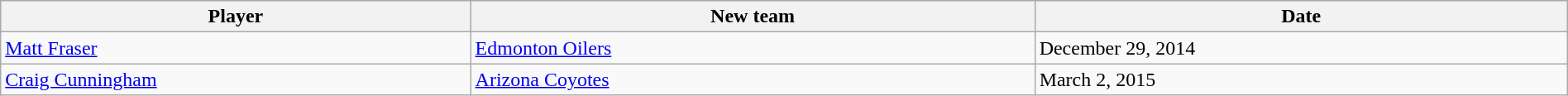<table class="wikitable" style="width:100%;">
<tr style="text-align:center; background:#ddd;">
<th style="width:30%;">Player</th>
<th style="width:36%;">New team</th>
<th style="width:34%;">Date</th>
</tr>
<tr>
<td><a href='#'>Matt Fraser</a></td>
<td><a href='#'>Edmonton Oilers</a></td>
<td>December 29, 2014</td>
</tr>
<tr>
<td><a href='#'>Craig Cunningham</a></td>
<td><a href='#'>Arizona Coyotes</a></td>
<td>March 2, 2015</td>
</tr>
</table>
